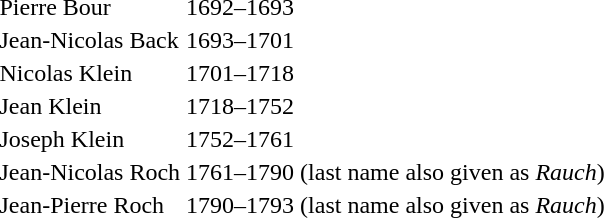<table>
<tr>
<td>Pierre Bour</td>
<td>1692–1693</td>
</tr>
<tr>
<td>Jean-Nicolas Back</td>
<td>1693–1701</td>
</tr>
<tr>
<td>Nicolas Klein</td>
<td>1701–1718</td>
</tr>
<tr>
<td>Jean Klein</td>
<td>1718–1752</td>
</tr>
<tr>
<td>Joseph Klein</td>
<td>1752–1761</td>
</tr>
<tr>
<td>Jean-Nicolas Roch</td>
<td>1761–1790 (last name also given as <em>Rauch</em>)</td>
</tr>
<tr>
<td>Jean-Pierre Roch</td>
<td>1790–1793 (last name also given as <em>Rauch</em>)</td>
</tr>
</table>
